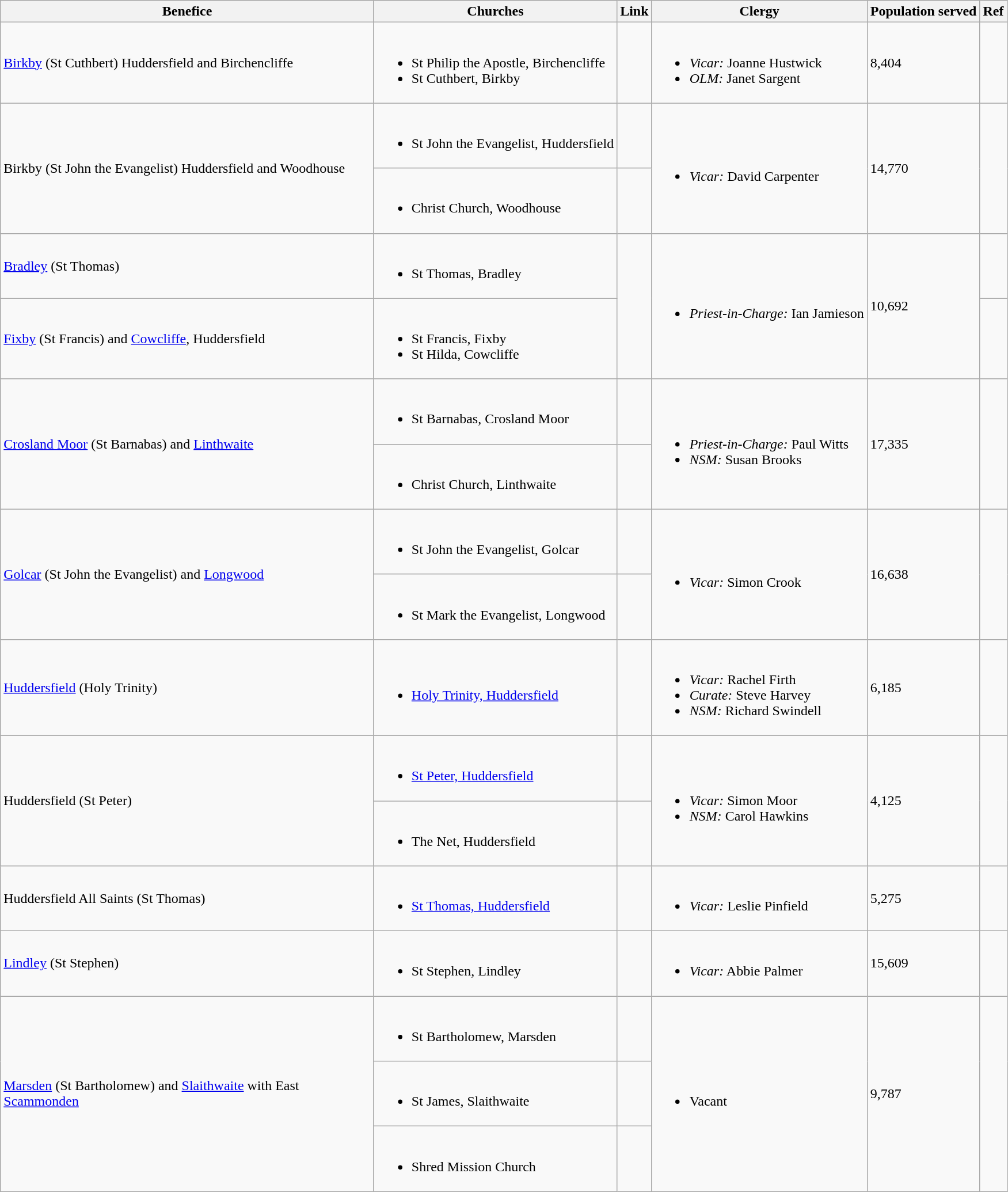<table class="wikitable">
<tr>
<th style="width:425px;">Benefice</th>
<th>Churches</th>
<th>Link</th>
<th>Clergy</th>
<th>Population served</th>
<th>Ref</th>
</tr>
<tr>
<td><a href='#'>Birkby</a> (St Cuthbert) Huddersfield and Birchencliffe</td>
<td><br><ul><li>St Philip the Apostle, Birchencliffe</li><li>St Cuthbert, Birkby</li></ul></td>
<td></td>
<td><br><ul><li><em>Vicar:</em> Joanne Hustwick</li><li><em>OLM:</em> Janet Sargent</li></ul></td>
<td>8,404</td>
<td></td>
</tr>
<tr>
<td rowspan="2">Birkby (St John the Evangelist) Huddersfield and Woodhouse</td>
<td><br><ul><li>St John the Evangelist, Huddersfield</li></ul></td>
<td></td>
<td rowspan="2"><br><ul><li><em>Vicar:</em> David Carpenter</li></ul></td>
<td rowspan="2">14,770</td>
<td rowspan="2"></td>
</tr>
<tr>
<td><br><ul><li>Christ Church, Woodhouse</li></ul></td>
<td></td>
</tr>
<tr>
<td><a href='#'>Bradley</a> (St Thomas)</td>
<td><br><ul><li>St Thomas, Bradley</li></ul></td>
<td rowspan="2"></td>
<td rowspan="2"><br><ul><li><em>Priest-in-Charge:</em> Ian Jamieson</li></ul></td>
<td rowspan="2">10,692</td>
<td></td>
</tr>
<tr>
<td><a href='#'>Fixby</a> (St Francis) and <a href='#'>Cowcliffe</a>, Huddersfield</td>
<td><br><ul><li>St Francis, Fixby</li><li>St Hilda, Cowcliffe</li></ul></td>
<td></td>
</tr>
<tr>
<td rowspan="2"><a href='#'>Crosland Moor</a> (St Barnabas) and <a href='#'>Linthwaite</a></td>
<td><br><ul><li>St Barnabas, Crosland Moor</li></ul></td>
<td></td>
<td rowspan="2"><br><ul><li><em>Priest-in-Charge:</em> Paul Witts</li><li><em>NSM:</em> Susan Brooks</li></ul></td>
<td rowspan="2">17,335</td>
<td rowspan="2"></td>
</tr>
<tr>
<td><br><ul><li>Christ Church, Linthwaite</li></ul></td>
<td></td>
</tr>
<tr>
<td rowspan="2"><a href='#'>Golcar</a> (St John the Evangelist) and <a href='#'>Longwood</a></td>
<td><br><ul><li>St John the Evangelist, Golcar</li></ul></td>
<td></td>
<td rowspan="2"><br><ul><li><em>Vicar:</em> Simon Crook</li></ul></td>
<td rowspan="2">16,638</td>
<td rowspan="2"></td>
</tr>
<tr>
<td><br><ul><li>St Mark the Evangelist, Longwood</li></ul></td>
<td></td>
</tr>
<tr>
<td><a href='#'>Huddersfield</a> (Holy Trinity)</td>
<td><br><ul><li><a href='#'>Holy Trinity, Huddersfield</a></li></ul></td>
<td></td>
<td><br><ul><li><em>Vicar:</em> Rachel Firth</li><li><em>Curate:</em> Steve Harvey</li><li><em>NSM:</em> Richard Swindell</li></ul></td>
<td>6,185</td>
<td></td>
</tr>
<tr>
<td rowspan="2">Huddersfield (St Peter)</td>
<td><br><ul><li><a href='#'>St Peter, Huddersfield</a></li></ul></td>
<td></td>
<td rowspan="2"><br><ul><li><em>Vicar:</em> Simon Moor</li><li><em>NSM:</em> Carol Hawkins</li></ul></td>
<td rowspan="2">4,125</td>
<td rowspan="2"></td>
</tr>
<tr>
<td><br><ul><li>The Net, Huddersfield</li></ul></td>
<td></td>
</tr>
<tr>
<td>Huddersfield All Saints (St Thomas)</td>
<td><br><ul><li><a href='#'>St Thomas, Huddersfield</a></li></ul></td>
<td></td>
<td><br><ul><li><em>Vicar:</em> Leslie Pinfield</li></ul></td>
<td>5,275</td>
<td></td>
</tr>
<tr>
<td><a href='#'>Lindley</a> (St Stephen)</td>
<td><br><ul><li>St Stephen, Lindley</li></ul></td>
<td></td>
<td><br><ul><li><em>Vicar:</em> Abbie Palmer</li></ul></td>
<td>15,609</td>
<td></td>
</tr>
<tr>
<td rowspan="3"><a href='#'>Marsden</a> (St Bartholomew) and <a href='#'>Slaithwaite</a> with East <a href='#'>Scammonden</a></td>
<td><br><ul><li>St Bartholomew, Marsden</li></ul></td>
<td></td>
<td rowspan="3"><br><ul><li>Vacant</li></ul></td>
<td rowspan="3">9,787</td>
<td rowspan="3"></td>
</tr>
<tr>
<td><br><ul><li>St James, Slaithwaite</li></ul></td>
<td></td>
</tr>
<tr>
<td><br><ul><li>Shred Mission Church</li></ul></td>
<td></td>
</tr>
</table>
